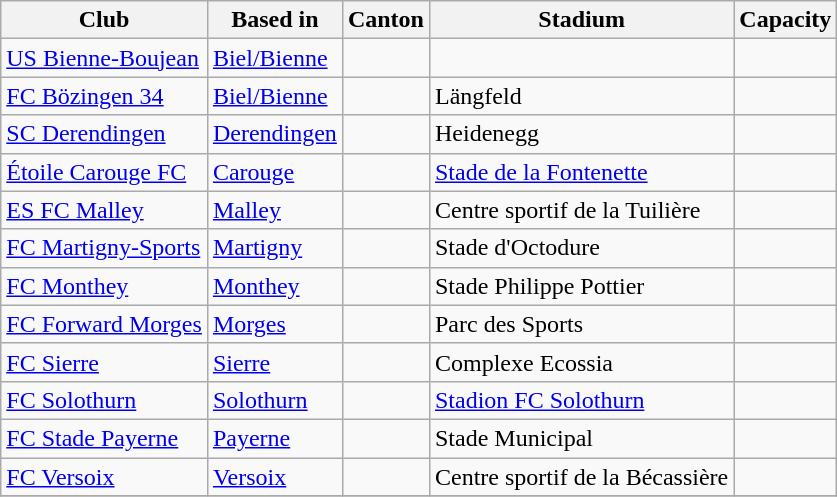<table class="wikitable">
<tr>
<th>Club</th>
<th>Based in</th>
<th>Canton</th>
<th>Stadium</th>
<th>Capacity</th>
</tr>
<tr>
<td><a href='#'>US Bienne-Boujean</a></td>
<td><a href='#'>Biel/Bienne</a></td>
<td></td>
<td></td>
<td></td>
</tr>
<tr>
<td><a href='#'>FC Bözingen 34</a></td>
<td><a href='#'>Biel/Bienne</a></td>
<td></td>
<td>Längfeld</td>
<td></td>
</tr>
<tr>
<td><a href='#'>SC Derendingen</a></td>
<td><a href='#'>Derendingen</a></td>
<td></td>
<td>Heidenegg</td>
<td></td>
</tr>
<tr>
<td><a href='#'>Étoile Carouge FC</a></td>
<td><a href='#'>Carouge</a></td>
<td></td>
<td><a href='#'>Stade de la Fontenette</a></td>
<td></td>
</tr>
<tr>
<td><a href='#'>ES FC Malley</a></td>
<td><a href='#'>Malley</a></td>
<td></td>
<td>Centre sportif de la Tuilière</td>
<td></td>
</tr>
<tr>
<td><a href='#'>FC Martigny-Sports</a></td>
<td><a href='#'>Martigny</a></td>
<td></td>
<td>Stade d'Octodure</td>
<td></td>
</tr>
<tr>
<td><a href='#'>FC Monthey</a></td>
<td><a href='#'>Monthey</a></td>
<td></td>
<td>Stade Philippe Pottier</td>
<td></td>
</tr>
<tr>
<td><a href='#'>FC Forward Morges</a></td>
<td><a href='#'>Morges</a></td>
<td></td>
<td>Parc des Sports</td>
<td></td>
</tr>
<tr>
<td><a href='#'>FC Sierre</a></td>
<td><a href='#'>Sierre</a></td>
<td></td>
<td>Complexe Ecossia</td>
<td></td>
</tr>
<tr>
<td><a href='#'>FC Solothurn</a></td>
<td><a href='#'>Solothurn</a></td>
<td></td>
<td><a href='#'>Stadion FC Solothurn</a></td>
<td></td>
</tr>
<tr>
<td><a href='#'>FC Stade Payerne</a></td>
<td><a href='#'>Payerne</a></td>
<td></td>
<td>Stade Municipal</td>
<td></td>
</tr>
<tr>
<td><a href='#'>FC Versoix</a></td>
<td><a href='#'>Versoix</a></td>
<td></td>
<td>Centre sportif de la Bécassière</td>
<td></td>
</tr>
<tr>
</tr>
</table>
